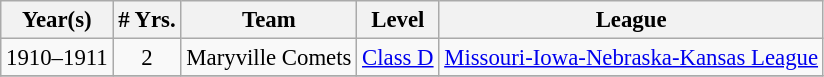<table class="wikitable" style="text-align:center; font-size: 95%;">
<tr>
<th>Year(s)</th>
<th># Yrs.</th>
<th>Team</th>
<th>Level</th>
<th>League</th>
</tr>
<tr>
<td>1910–1911</td>
<td>2</td>
<td>Maryville Comets</td>
<td><a href='#'>Class D</a></td>
<td><a href='#'>Missouri-Iowa-Nebraska-Kansas League</a></td>
</tr>
<tr>
</tr>
</table>
